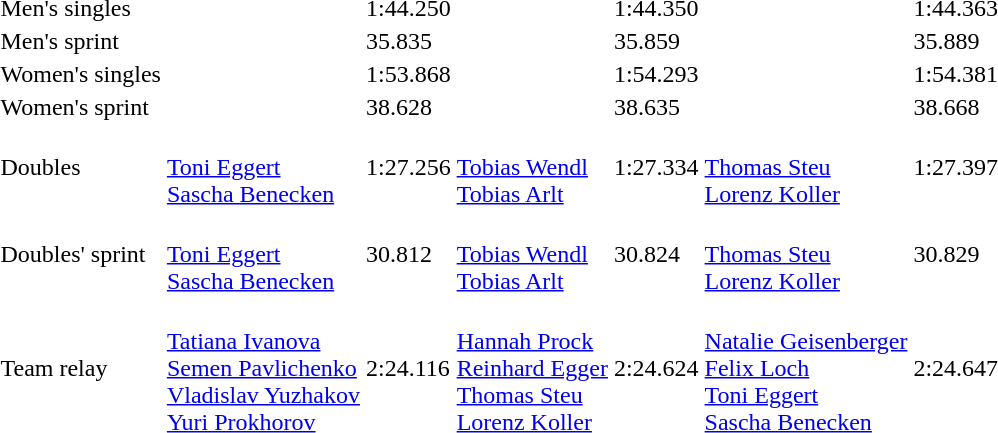<table>
<tr>
<td>Men's singles<br></td>
<td></td>
<td>1:44.250</td>
<td></td>
<td>1:44.350</td>
<td></td>
<td>1:44.363</td>
</tr>
<tr>
<td>Men's sprint<br></td>
<td></td>
<td>35.835</td>
<td></td>
<td>35.859</td>
<td></td>
<td>35.889</td>
</tr>
<tr>
<td>Women's singles<br></td>
<td></td>
<td>1:53.868</td>
<td></td>
<td>1:54.293</td>
<td></td>
<td>1:54.381</td>
</tr>
<tr>
<td>Women's sprint<br></td>
<td></td>
<td>38.628</td>
<td></td>
<td>38.635</td>
<td></td>
<td>38.668</td>
</tr>
<tr>
<td>Doubles<br></td>
<td><br><a href='#'>Toni Eggert</a><br><a href='#'>Sascha Benecken</a></td>
<td>1:27.256</td>
<td><br><a href='#'>Tobias Wendl</a><br><a href='#'>Tobias Arlt</a></td>
<td>1:27.334</td>
<td><br><a href='#'>Thomas Steu</a><br><a href='#'>Lorenz Koller</a></td>
<td>1:27.397</td>
</tr>
<tr>
<td>Doubles' sprint<br></td>
<td><br><a href='#'>Toni Eggert</a><br><a href='#'>Sascha Benecken</a></td>
<td>30.812</td>
<td><br><a href='#'>Tobias Wendl</a><br><a href='#'>Tobias Arlt</a></td>
<td>30.824</td>
<td><br><a href='#'>Thomas Steu</a><br><a href='#'>Lorenz Koller</a></td>
<td>30.829</td>
</tr>
<tr>
<td>Team relay<br></td>
<td><br><a href='#'>Tatiana Ivanova</a><br><a href='#'>Semen Pavlichenko</a><br><a href='#'>Vladislav Yuzhakov</a><br><a href='#'>Yuri Prokhorov</a></td>
<td>2:24.116</td>
<td><br><a href='#'>Hannah Prock</a><br><a href='#'>Reinhard Egger</a><br><a href='#'>Thomas Steu</a><br><a href='#'>Lorenz Koller</a></td>
<td>2:24.624</td>
<td><br><a href='#'>Natalie Geisenberger</a><br><a href='#'>Felix Loch</a><br><a href='#'>Toni Eggert</a><br><a href='#'>Sascha Benecken</a></td>
<td>2:24.647</td>
</tr>
</table>
